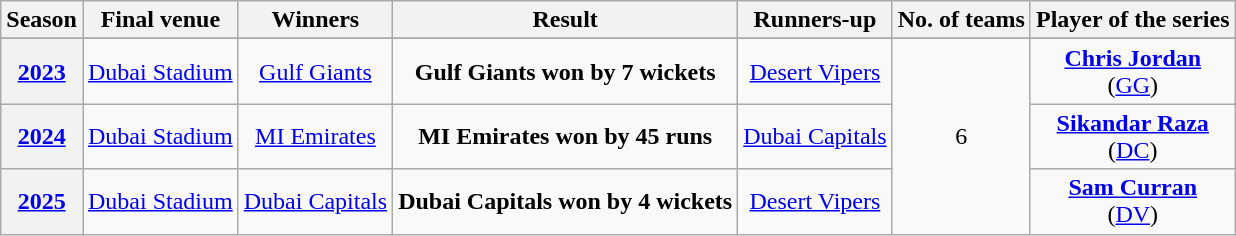<table class="wikitable" style="text-align:center;">
<tr>
<th>Season</th>
<th>Final venue</th>
<th>Winners</th>
<th>Result</th>
<th>Runners-up</th>
<th>No. of teams</th>
<th>Player of the series</th>
</tr>
<tr>
</tr>
<tr>
<th><a href='#'>2023</a></th>
<td><a href='#'>Dubai Stadium</a></td>
<td><a href='#'>Gulf Giants</a><br></td>
<td><strong>Gulf Giants won by 7 wickets</strong><br></td>
<td><a href='#'>Desert Vipers</a><br></td>
<td rowspan="3">6</td>
<td><a href='#'><strong>Chris Jordan</strong></a> <br> (<a href='#'>GG</a>)</td>
</tr>
<tr>
<th><a href='#'>2024</a></th>
<td><a href='#'>Dubai Stadium</a></td>
<td><a href='#'>MI Emirates</a><br></td>
<td><strong>MI Emirates won by 45 runs</strong><br></td>
<td><a href='#'>Dubai Capitals</a><br></td>
<td><strong><a href='#'>Sikandar Raza</a></strong> <br> (<a href='#'>DC</a>)</td>
</tr>
<tr>
<th><a href='#'>2025</a></th>
<td><a href='#'>Dubai Stadium</a></td>
<td><a href='#'>Dubai Capitals</a><br></td>
<td><strong>Dubai Capitals won by 4 wickets</strong><br></td>
<td><a href='#'>Desert Vipers</a><br></td>
<td><strong><a href='#'>Sam Curran</a></strong> <br> (<a href='#'>DV</a>)</td>
</tr>
</table>
